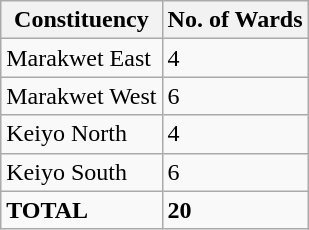<table class="wikitable">
<tr>
<th>Constituency</th>
<th>No. of Wards</th>
</tr>
<tr>
<td>Marakwet East</td>
<td>4</td>
</tr>
<tr>
<td>Marakwet West</td>
<td>6</td>
</tr>
<tr>
<td>Keiyo North</td>
<td>4</td>
</tr>
<tr>
<td>Keiyo South</td>
<td>6</td>
</tr>
<tr>
<td><strong>TOTAL</strong></td>
<td><strong>20</strong></td>
</tr>
</table>
